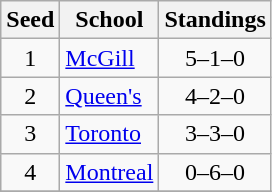<table class="wikitable">
<tr>
<th>Seed</th>
<th>School</th>
<th>Standings</th>
</tr>
<tr>
<td align=center>1</td>
<td><a href='#'>McGill</a></td>
<td align=center>5–1–0</td>
</tr>
<tr>
<td align=center>2</td>
<td><a href='#'>Queen's</a></td>
<td align=center>4–2–0</td>
</tr>
<tr>
<td align=center>3</td>
<td><a href='#'>Toronto</a></td>
<td align=center>3–3–0</td>
</tr>
<tr>
<td align=center>4</td>
<td><a href='#'>Montreal</a></td>
<td align=center>0–6–0</td>
</tr>
<tr>
</tr>
</table>
